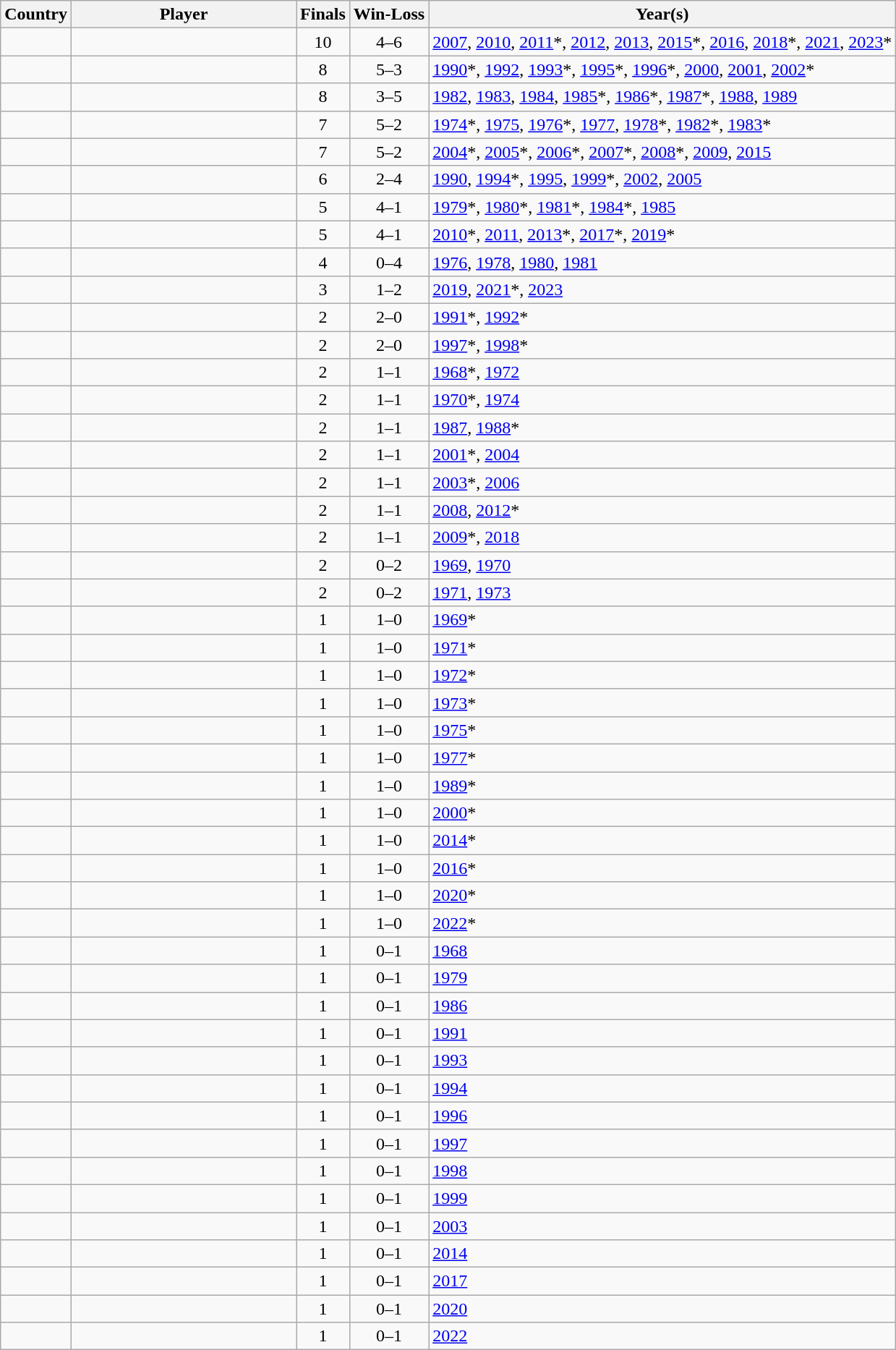<table class="sortable wikitable">
<tr>
<th>Country</th>
<th width="200">Player</th>
<th>Finals</th>
<th>Win-Loss</th>
<th>Year(s)</th>
</tr>
<tr>
<td></td>
<td></td>
<td align=center>10</td>
<td align=center>4–6</td>
<td><a href='#'>2007</a>, <a href='#'>2010</a>, <a href='#'>2011</a>*, <a href='#'>2012</a>, <a href='#'>2013</a>, <a href='#'>2015</a>*, <a href='#'>2016</a>, <a href='#'>2018</a>*, <a href='#'>2021</a>, <a href='#'>2023</a>*</td>
</tr>
<tr>
<td></td>
<td></td>
<td align=center>8</td>
<td align=center>5–3</td>
<td><a href='#'>1990</a>*, <a href='#'>1992</a>, <a href='#'>1993</a>*, <a href='#'>1995</a>*, <a href='#'>1996</a>*, <a href='#'>2000</a>, <a href='#'>2001</a>, <a href='#'>2002</a>*</td>
</tr>
<tr>
<td></td>
<td></td>
<td align=center>8</td>
<td align=center>3–5</td>
<td><a href='#'>1982</a>, <a href='#'>1983</a>, <a href='#'>1984</a>, <a href='#'>1985</a>*, <a href='#'>1986</a>*, <a href='#'>1987</a>*, <a href='#'>1988</a>, <a href='#'>1989</a></td>
</tr>
<tr>
<td></td>
<td></td>
<td align=center>7</td>
<td align=center>5–2</td>
<td><a href='#'>1974</a>*, <a href='#'>1975</a>, <a href='#'>1976</a>*, <a href='#'>1977</a>, <a href='#'>1978</a>*, <a href='#'>1982</a>*, <a href='#'>1983</a>*</td>
</tr>
<tr>
<td></td>
<td></td>
<td align=center>7</td>
<td align=center>5–2</td>
<td><a href='#'>2004</a>*, <a href='#'>2005</a>*, <a href='#'>2006</a>*, <a href='#'>2007</a>*, <a href='#'>2008</a>*, <a href='#'>2009</a>, <a href='#'>2015</a></td>
</tr>
<tr>
<td></td>
<td></td>
<td align=center>6</td>
<td align=center>2–4</td>
<td><a href='#'>1990</a>, <a href='#'>1994</a>*, <a href='#'>1995</a>, <a href='#'>1999</a>*, <a href='#'>2002</a>, <a href='#'>2005</a></td>
</tr>
<tr>
<td></td>
<td></td>
<td align=center>5</td>
<td align=center>4–1</td>
<td><a href='#'>1979</a>*, <a href='#'>1980</a>*, <a href='#'>1981</a>*, <a href='#'>1984</a>*, <a href='#'>1985</a></td>
</tr>
<tr>
<td></td>
<td></td>
<td align=center>5</td>
<td align=center>4–1</td>
<td><a href='#'>2010</a>*, <a href='#'>2011</a>, <a href='#'>2013</a>*, <a href='#'>2017</a>*, <a href='#'>2019</a>*</td>
</tr>
<tr>
<td></td>
<td></td>
<td align=center>4</td>
<td align=center>0–4</td>
<td><a href='#'>1976</a>, <a href='#'>1978</a>, <a href='#'>1980</a>, <a href='#'>1981</a></td>
</tr>
<tr>
<td></td>
<td></td>
<td align=center>3</td>
<td align=center>1–2</td>
<td><a href='#'>2019</a>, <a href='#'>2021</a>*, <a href='#'>2023</a></td>
</tr>
<tr>
<td></td>
<td></td>
<td align=center>2</td>
<td align=center>2–0</td>
<td><a href='#'>1991</a>*, <a href='#'>1992</a>*</td>
</tr>
<tr>
<td></td>
<td></td>
<td align=center>2</td>
<td align=center>2–0</td>
<td><a href='#'>1997</a>*, <a href='#'>1998</a>*</td>
</tr>
<tr>
<td></td>
<td></td>
<td align=center>2</td>
<td align=center>1–1</td>
<td><a href='#'>1968</a>*, <a href='#'>1972</a></td>
</tr>
<tr>
<td></td>
<td></td>
<td align=center>2</td>
<td align=center>1–1</td>
<td><a href='#'>1970</a>*, <a href='#'>1974</a></td>
</tr>
<tr>
<td></td>
<td></td>
<td align=center>2</td>
<td align=center>1–1</td>
<td><a href='#'>1987</a>, <a href='#'>1988</a>*</td>
</tr>
<tr>
<td></td>
<td></td>
<td align=center>2</td>
<td align=center>1–1</td>
<td><a href='#'>2001</a>*, <a href='#'>2004</a></td>
</tr>
<tr>
<td></td>
<td></td>
<td align=center>2</td>
<td align=center>1–1</td>
<td><a href='#'>2003</a>*, <a href='#'>2006</a></td>
</tr>
<tr>
<td></td>
<td></td>
<td align=center>2</td>
<td align=center>1–1</td>
<td><a href='#'>2008</a>, <a href='#'>2012</a>*</td>
</tr>
<tr>
<td></td>
<td></td>
<td align=center>2</td>
<td align=center>1–1</td>
<td><a href='#'>2009</a>*, <a href='#'>2018</a></td>
</tr>
<tr>
<td></td>
<td></td>
<td align=center>2</td>
<td align=center>0–2</td>
<td><a href='#'>1969</a>, <a href='#'>1970</a></td>
</tr>
<tr>
<td></td>
<td></td>
<td align=center>2</td>
<td align=center>0–2</td>
<td><a href='#'>1971</a>, <a href='#'>1973</a></td>
</tr>
<tr>
<td></td>
<td></td>
<td align=center>1</td>
<td align=center>1–0</td>
<td><a href='#'>1969</a>*</td>
</tr>
<tr>
<td></td>
<td></td>
<td align=center>1</td>
<td align=center>1–0</td>
<td><a href='#'>1971</a>*</td>
</tr>
<tr>
<td></td>
<td></td>
<td align=center>1</td>
<td align=center>1–0</td>
<td><a href='#'>1972</a>*</td>
</tr>
<tr>
<td></td>
<td></td>
<td align=center>1</td>
<td align=center>1–0</td>
<td><a href='#'>1973</a>*</td>
</tr>
<tr>
<td></td>
<td></td>
<td align=center>1</td>
<td align=center>1–0</td>
<td><a href='#'>1975</a>*</td>
</tr>
<tr>
<td></td>
<td></td>
<td align=center>1</td>
<td align=center>1–0</td>
<td><a href='#'>1977</a>*</td>
</tr>
<tr>
<td></td>
<td></td>
<td align=center>1</td>
<td align=center>1–0</td>
<td><a href='#'>1989</a>*</td>
</tr>
<tr>
<td></td>
<td></td>
<td align=center>1</td>
<td align=center>1–0</td>
<td><a href='#'>2000</a>*</td>
</tr>
<tr>
<td></td>
<td></td>
<td align=center>1</td>
<td align=center>1–0</td>
<td><a href='#'>2014</a>*</td>
</tr>
<tr>
<td></td>
<td></td>
<td align=center>1</td>
<td align=center>1–0</td>
<td><a href='#'>2016</a>*</td>
</tr>
<tr>
<td></td>
<td></td>
<td align=center>1</td>
<td align=center>1–0</td>
<td><a href='#'>2020</a>*</td>
</tr>
<tr>
<td></td>
<td></td>
<td align=center>1</td>
<td align=center>1–0</td>
<td><a href='#'>2022</a>*</td>
</tr>
<tr>
<td></td>
<td></td>
<td align=center>1</td>
<td align=center>0–1</td>
<td><a href='#'>1968</a></td>
</tr>
<tr>
<td></td>
<td></td>
<td align=center>1</td>
<td align=center>0–1</td>
<td><a href='#'>1979</a></td>
</tr>
<tr>
<td></td>
<td></td>
<td align=center>1</td>
<td align=center>0–1</td>
<td><a href='#'>1986</a></td>
</tr>
<tr>
<td></td>
<td></td>
<td align=center>1</td>
<td align=center>0–1</td>
<td><a href='#'>1991</a></td>
</tr>
<tr>
<td></td>
<td></td>
<td align=center>1</td>
<td align=center>0–1</td>
<td><a href='#'>1993</a></td>
</tr>
<tr>
<td></td>
<td></td>
<td align=center>1</td>
<td align=center>0–1</td>
<td><a href='#'>1994</a></td>
</tr>
<tr>
<td></td>
<td></td>
<td align=center>1</td>
<td align=center>0–1</td>
<td><a href='#'>1996</a></td>
</tr>
<tr>
<td></td>
<td></td>
<td align=center>1</td>
<td align=center>0–1</td>
<td><a href='#'>1997</a></td>
</tr>
<tr>
<td></td>
<td></td>
<td align=center>1</td>
<td align=center>0–1</td>
<td><a href='#'>1998</a></td>
</tr>
<tr>
<td></td>
<td></td>
<td align=center>1</td>
<td align=center>0–1</td>
<td><a href='#'>1999</a></td>
</tr>
<tr>
<td></td>
<td></td>
<td align=center>1</td>
<td align=center>0–1</td>
<td><a href='#'>2003</a></td>
</tr>
<tr>
<td></td>
<td></td>
<td align=center>1</td>
<td align=center>0–1</td>
<td><a href='#'>2014</a></td>
</tr>
<tr>
<td></td>
<td></td>
<td align=center>1</td>
<td align=center>0–1</td>
<td><a href='#'>2017</a></td>
</tr>
<tr>
<td></td>
<td></td>
<td align=center>1</td>
<td align=center>0–1</td>
<td><a href='#'>2020</a></td>
</tr>
<tr>
<td></td>
<td></td>
<td align=center>1</td>
<td align=center>0–1</td>
<td><a href='#'>2022</a></td>
</tr>
</table>
